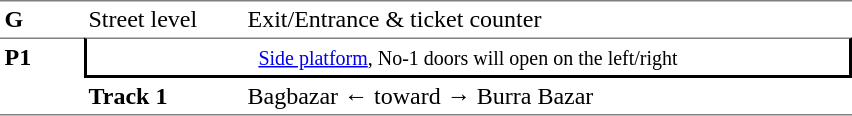<table table border=0 cellspacing=0 cellpadding=3>
<tr>
<td style="border-top:solid 1px gray;" width=50 valign=top><strong>G</strong></td>
<td style="border-top:solid 1px gray;" width=100 valign=top>Street level</td>
<td style="border-top:solid 1px gray;" width=400 valign=top>Exit/Entrance & ticket counter</td>
</tr>
<tr>
<td style="border-top:solid 1px gray;border-bottom:solid 1px gray;" width=50 rowspan=6 valign=top><strong>P1</strong></td>
<td style="border-top:solid 1px gray;border-right:solid 2px black;border-left:solid 2px black;border-bottom:solid 2px black;text-align:center;" colspan=2><small><a href='#'>Side platform</a>, No-1 doors will open on the left/right</small></td>
</tr>
<tr>
<td style="border-bottom:solid 1px gray;" width=100><strong>Track 1</strong></td>
<td style="border-bottom:solid 1px gray;" width=400>Bagbazar ← toward → Burra Bazar</td>
</tr>
<tr>
</tr>
</table>
